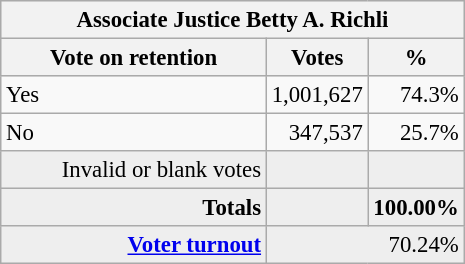<table class="wikitable" style="font-size: 95%;">
<tr style="background-color:#E9E9E9">
<th colspan=7>Associate Justice Betty A. Richli</th>
</tr>
<tr style="background-color:#E9E9E9">
<th style="width: 170px">Vote on retention</th>
<th style="width: 50px">Votes</th>
<th style="width: 40px">%</th>
</tr>
<tr>
<td>Yes</td>
<td align="right">1,001,627</td>
<td align="right">74.3%</td>
</tr>
<tr>
<td>No</td>
<td align="right">347,537</td>
<td align="right">25.7%</td>
</tr>
<tr bgcolor="#EEEEEE">
<td align="right">Invalid or blank votes</td>
<td align="right"></td>
<td align="right"></td>
</tr>
<tr bgcolor="#EEEEEE">
<td align="right"><strong>Totals</strong></td>
<td align="right"><strong></strong></td>
<td align="right"><strong>100.00%</strong></td>
</tr>
<tr bgcolor="#EEEEEE">
<td align="right"><strong><a href='#'>Voter turnout</a></strong></td>
<td colspan="2" align="right">70.24%</td>
</tr>
</table>
